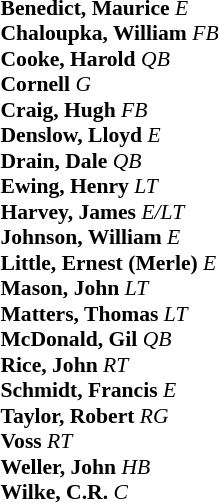<table class="toccolours" style="border-collapse:collapse; font-size:90%;">
<tr>
<td colspan="7" align="center"></td>
</tr>
<tr>
<td colspan=7 align="right"></td>
</tr>
<tr>
<td valign="top"><br><strong>Benedict, Maurice</strong> <em>E</em><br>
<strong>Chaloupka, William</strong> <em>FB</em><br>
<strong>Cooke, Harold</strong> <em>QB</em><br>
<strong>Cornell</strong> <em>G</em><br>
<strong>Craig, Hugh</strong> <em>FB</em><br>
<strong>Denslow, Lloyd</strong> <em>E</em><br>
<strong>Drain, Dale</strong> <em>QB</em><br>
<strong>Ewing, Henry</strong> <em>LT</em><br>
<strong>Harvey, James</strong> <em>E/LT</em><br>
<strong>Johnson, William</strong> <em>E</em><br>
<strong>Little, Ernest (Merle)</strong> <em>E</em><br>
<strong>Mason, John</strong> <em>LT</em><br>
<strong>Matters, Thomas</strong> <em>LT</em><br>
<strong>McDonald, Gil</strong> <em>QB</em><br>
<strong>Rice, John</strong> <em>RT</em><br>
<strong>Schmidt, Francis</strong> <em>E</em><br>
<strong>Taylor, Robert</strong> <em>RG</em><br>
<strong>Voss</strong> <em>RT</em><br>
<strong>Weller, John</strong> <em>HB</em><br>
<strong>Wilke, C.R.</strong> <em>C</em></td>
</tr>
</table>
